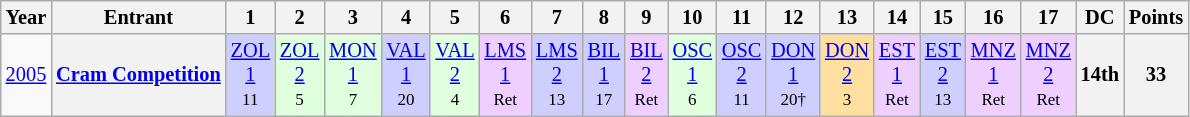<table class="wikitable" style="text-align:center; font-size:85%">
<tr>
<th>Year</th>
<th>Entrant</th>
<th>1</th>
<th>2</th>
<th>3</th>
<th>4</th>
<th>5</th>
<th>6</th>
<th>7</th>
<th>8</th>
<th>9</th>
<th>10</th>
<th>11</th>
<th>12</th>
<th>13</th>
<th>14</th>
<th>15</th>
<th>16</th>
<th>17</th>
<th>DC</th>
<th>Points</th>
</tr>
<tr>
<td><a href='#'>2005</a></td>
<th nowrap><a href='#'>Cram Competition</a></th>
<td style="background:#CFCFFF;"><a href='#'>ZOL<br>1</a><br><small>11</small></td>
<td style="background:#DFFFDF;"><a href='#'>ZOL<br>2</a><br><small>5</small></td>
<td style="background:#DFFFDF;"><a href='#'>MON<br>1</a><br><small>7</small></td>
<td style="background:#CFCFFF;"><a href='#'>VAL<br>1</a><br><small>20</small></td>
<td style="background:#DFFFDF;"><a href='#'>VAL<br>2</a><br><small>4</small></td>
<td style="background:#EFCFFF;"><a href='#'>LMS<br>1</a><br><small>Ret</small></td>
<td style="background:#CFCFFF;"><a href='#'>LMS<br>2</a><br><small>13</small></td>
<td style="background:#CFCFFF;"><a href='#'>BIL<br>1</a><br><small>17</small></td>
<td style="background:#EFCFFF;"><a href='#'>BIL<br>2</a><br><small>Ret</small></td>
<td style="background:#DFFFDF;"><a href='#'>OSC<br>1</a><br><small>6</small></td>
<td style="background:#CFCFFF;"><a href='#'>OSC<br>2</a><br><small>11</small></td>
<td style="background:#CFCFFF;"><a href='#'>DON<br>1</a><br><small>20†</small></td>
<td style="background:#FFDF9F;"><a href='#'>DON<br>2</a><br><small>3</small></td>
<td style="background:#EFCFFF;"><a href='#'>EST<br>1</a><br><small>Ret</small></td>
<td style="background:#CFCFFF;"><a href='#'>EST<br>2</a><br><small>13</small></td>
<td style="background:#EFCFFF;"><a href='#'>MNZ<br>1</a><br><small>Ret</small></td>
<td style="background:#EFCFFF;"><a href='#'>MNZ<br>2</a><br><small>Ret</small></td>
<th>14th</th>
<th>33</th>
</tr>
</table>
